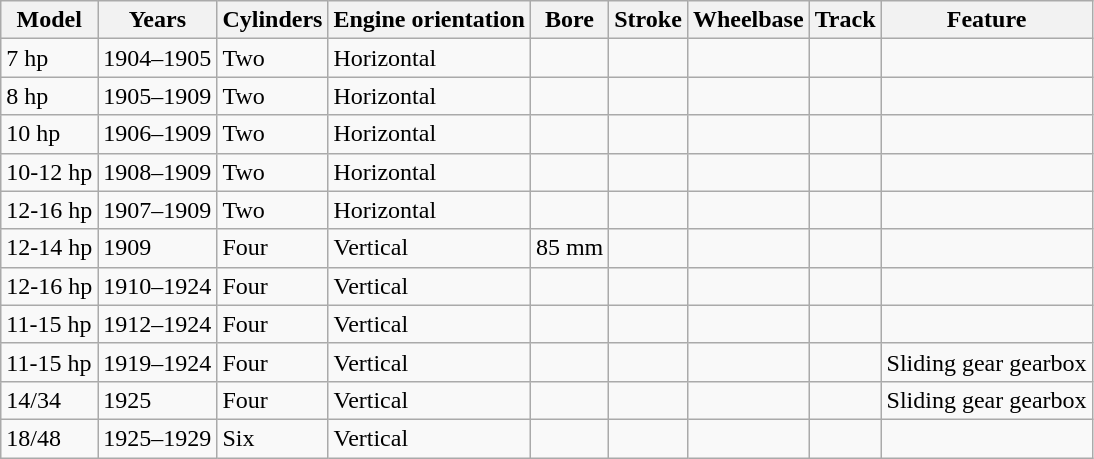<table class="wikitable">
<tr>
<th>Model</th>
<th>Years</th>
<th>Cylinders</th>
<th>Engine orientation</th>
<th>Bore</th>
<th>Stroke</th>
<th>Wheelbase</th>
<th>Track</th>
<th>Feature</th>
</tr>
<tr>
<td>7 hp</td>
<td>1904–1905</td>
<td>Two</td>
<td>Horizontal</td>
<td></td>
<td></td>
<td></td>
<td></td>
<td></td>
</tr>
<tr>
<td>8 hp</td>
<td>1905–1909</td>
<td>Two</td>
<td>Horizontal</td>
<td></td>
<td></td>
<td></td>
<td></td>
<td></td>
</tr>
<tr>
<td>10 hp</td>
<td>1906–1909</td>
<td>Two</td>
<td>Horizontal</td>
<td></td>
<td></td>
<td></td>
<td></td>
<td></td>
</tr>
<tr>
<td>10-12 hp</td>
<td>1908–1909</td>
<td>Two</td>
<td>Horizontal</td>
<td></td>
<td></td>
<td></td>
<td></td>
<td></td>
</tr>
<tr>
<td>12-16 hp</td>
<td>1907–1909</td>
<td>Two</td>
<td>Horizontal</td>
<td></td>
<td></td>
<td></td>
<td></td>
<td></td>
</tr>
<tr>
<td>12-14 hp</td>
<td>1909</td>
<td>Four</td>
<td>Vertical</td>
<td>85 mm</td>
<td></td>
<td></td>
<td></td>
<td></td>
</tr>
<tr>
<td>12-16 hp</td>
<td>1910–1924</td>
<td>Four</td>
<td>Vertical</td>
<td></td>
<td></td>
<td></td>
<td></td>
<td></td>
</tr>
<tr>
<td>11-15 hp</td>
<td>1912–1924</td>
<td>Four</td>
<td>Vertical</td>
<td></td>
<td></td>
<td></td>
<td></td>
<td></td>
</tr>
<tr>
<td>11-15 hp</td>
<td>1919–1924</td>
<td>Four</td>
<td>Vertical</td>
<td></td>
<td></td>
<td></td>
<td></td>
<td>Sliding gear gearbox</td>
</tr>
<tr>
<td>14/34</td>
<td>1925</td>
<td>Four</td>
<td>Vertical</td>
<td></td>
<td></td>
<td></td>
<td></td>
<td>Sliding gear gearbox</td>
</tr>
<tr>
<td>18/48</td>
<td>1925–1929</td>
<td>Six</td>
<td>Vertical</td>
<td></td>
<td></td>
<td></td>
<td></td>
<td></td>
</tr>
</table>
